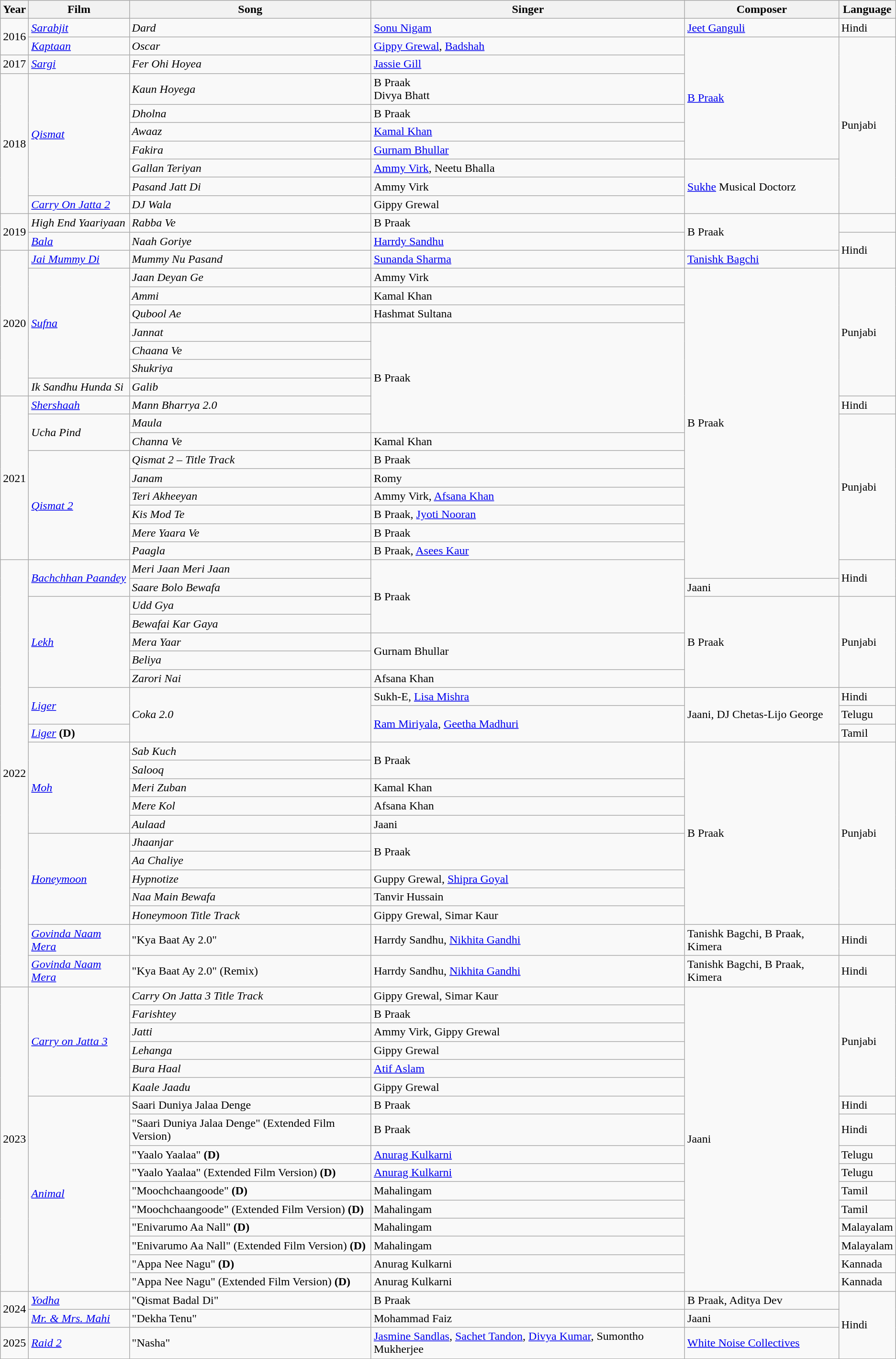<table class="wikitable">
<tr>
<th>Year</th>
<th>Film</th>
<th>Song</th>
<th>Singer</th>
<th>Composer</th>
<th>Language</th>
</tr>
<tr>
<td rowspan="2">2016</td>
<td><a href='#'><em>Sarabjit</em></a></td>
<td><em>Dard</em></td>
<td><a href='#'>Sonu Nigam</a></td>
<td><a href='#'>Jeet Ganguli</a></td>
<td>Hindi</td>
</tr>
<tr>
<td><em><a href='#'>Kaptaan</a></em></td>
<td><em>Oscar</em></td>
<td><a href='#'>Gippy Grewal</a>, <a href='#'>Badshah</a></td>
<td rowspan="6"><a href='#'>B Praak</a></td>
<td rowspan="9">Punjabi</td>
</tr>
<tr>
<td>2017</td>
<td><em><a href='#'>Sargi</a></em></td>
<td><em>Fer Ohi Hoyea</em></td>
<td><a href='#'>Jassie Gill</a></td>
</tr>
<tr>
<td rowspan="7">2018</td>
<td rowspan="6"><em><a href='#'>Qismat</a></em></td>
<td><em>Kaun Hoyega</em></td>
<td>B Praak<br>Divya Bhatt</td>
</tr>
<tr>
<td><em>Dholna</em></td>
<td>B Praak</td>
</tr>
<tr>
<td><em>Awaaz</em></td>
<td><a href='#'>Kamal Khan</a></td>
</tr>
<tr>
<td><em>Fakira</em></td>
<td><a href='#'>Gurnam Bhullar</a></td>
</tr>
<tr>
<td><em>Gallan Teriyan</em></td>
<td><a href='#'>Ammy Virk</a>, Neetu Bhalla</td>
<td rowspan="3"><a href='#'>Sukhe</a> Musical Doctorz</td>
</tr>
<tr>
<td><em>Pasand Jatt Di</em></td>
<td>Ammy Virk</td>
</tr>
<tr>
<td><a href='#'><em>Carry On Jatta 2</em></a></td>
<td><em>DJ Wala</em></td>
<td>Gippy Grewal</td>
</tr>
<tr>
<td rowspan="2">2019</td>
<td><em>High End Yaariyaan</em></td>
<td><em>Rabba Ve</em></td>
<td>B Praak</td>
<td rowspan="2">B Praak</td>
<td></td>
</tr>
<tr>
<td><a href='#'><em>Bala</em></a></td>
<td><em>Naah Goriye</em></td>
<td><a href='#'>Harrdy Sandhu</a></td>
<td rowspan="2">Hindi</td>
</tr>
<tr>
<td rowspan=8>2020</td>
<td><em><a href='#'>Jai Mummy Di</a></em></td>
<td><em>Mummy Nu Pasand</em></td>
<td><a href='#'>Sunanda Sharma</a></td>
<td><a href='#'>Tanishk Bagchi</a></td>
</tr>
<tr>
<td rowspan="6"><em><a href='#'>Sufna</a></em></td>
<td><em>Jaan Deyan Ge</em></td>
<td>Ammy Virk</td>
<td rowspan="17">B Praak</td>
<td rowspan="7">Punjabi</td>
</tr>
<tr>
<td><em>Ammi</em></td>
<td>Kamal Khan</td>
</tr>
<tr>
<td><em>Qubool Ae</em></td>
<td>Hashmat Sultana</td>
</tr>
<tr>
<td><em>Jannat</em></td>
<td rowspan="6">B Praak</td>
</tr>
<tr>
<td><em>Chaana Ve</em></td>
</tr>
<tr>
<td><em>Shukriya</em></td>
</tr>
<tr>
<td><em>Ik Sandhu Hunda Si</em></td>
<td><em>Galib</em></td>
</tr>
<tr>
<td rowspan="9">2021</td>
<td><em><a href='#'>Shershaah</a></em></td>
<td><em>Mann Bharrya 2.0</em></td>
<td>Hindi</td>
</tr>
<tr>
<td rowspan="2"><em>Ucha Pind</em></td>
<td><em>Maula</em></td>
<td rowspan="8">Punjabi</td>
</tr>
<tr>
<td><em>Channa Ve</em></td>
<td>Kamal Khan</td>
</tr>
<tr>
<td rowspan="6"><em><a href='#'>Qismat 2</a></em></td>
<td><em>Qismat 2 – Title Track</em></td>
<td>B Praak</td>
</tr>
<tr>
<td><em>Janam</em></td>
<td>Romy</td>
</tr>
<tr>
<td><em>Teri Akheeyan</em></td>
<td>Ammy Virk, <a href='#'>Afsana Khan</a></td>
</tr>
<tr>
<td><em>Kis Mod Te</em></td>
<td>B Praak, <a href='#'>Jyoti Nooran</a></td>
</tr>
<tr>
<td><em>Mere Yaara Ve</em></td>
<td>B Praak</td>
</tr>
<tr>
<td><em>Paagla</em></td>
<td>B Praak, <a href='#'>Asees Kaur</a></td>
</tr>
<tr>
<td rowspan="22">2022</td>
<td rowspan="2"><em><a href='#'>Bachchhan Paandey</a></em></td>
<td><em>Meri Jaan Meri Jaan</em></td>
<td rowspan="4">B Praak</td>
<td rowspan="2">Hindi</td>
</tr>
<tr>
<td><em>Saare Bolo Bewafa</em></td>
<td>Jaani</td>
</tr>
<tr>
<td rowspan="5"><em><a href='#'>Lekh</a></em></td>
<td><em>Udd Gya</em></td>
<td rowspan="5">B Praak</td>
<td rowspan="5">Punjabi</td>
</tr>
<tr>
<td><em>Bewafai Kar Gaya</em></td>
</tr>
<tr>
<td><em>Mera Yaar</em></td>
<td rowspan="2">Gurnam Bhullar</td>
</tr>
<tr>
<td><em>Beliya</em></td>
</tr>
<tr>
<td><em>Zarori Nai</em></td>
<td>Afsana Khan</td>
</tr>
<tr>
<td rowspan="2"><a href='#'><em>Liger</em></a></td>
<td rowspan="3"><em>Coka 2.0</em></td>
<td>Sukh-E, <a href='#'>Lisa Mishra</a></td>
<td rowspan="3">Jaani, DJ Chetas-Lijo George</td>
<td>Hindi</td>
</tr>
<tr>
<td rowspan="2"><a href='#'>Ram Miriyala</a>, <a href='#'>Geetha Madhuri</a></td>
<td>Telugu</td>
</tr>
<tr>
<td><a href='#'><em>Liger</em></a> <strong>(D)</strong></td>
<td>Tamil</td>
</tr>
<tr>
<td rowspan="5"><em><a href='#'>Moh</a></em></td>
<td><em>Sab Kuch</em></td>
<td rowspan="2">B Praak</td>
<td rowspan="10">B Praak</td>
<td rowspan="10">Punjabi</td>
</tr>
<tr>
<td><em>Salooq</em></td>
</tr>
<tr>
<td><em>Meri Zuban</em></td>
<td>Kamal Khan</td>
</tr>
<tr>
<td><em>Mere Kol</em></td>
<td>Afsana Khan</td>
</tr>
<tr>
<td><em>Aulaad</em></td>
<td>Jaani</td>
</tr>
<tr>
<td rowspan="5"><em><a href='#'>Honeymoon</a></em></td>
<td><em>Jhaanjar</em></td>
<td rowspan="2">B Praak</td>
</tr>
<tr>
<td><em>Aa Chaliye</em></td>
</tr>
<tr>
<td><em>Hypnotize</em></td>
<td>Guppy Grewal, <a href='#'>Shipra Goyal</a></td>
</tr>
<tr>
<td><em>Naa Main Bewafa</em></td>
<td>Tanvir Hussain</td>
</tr>
<tr>
<td><em>Honeymoon Title Track</em></td>
<td>Gippy Grewal, Simar Kaur</td>
</tr>
<tr>
<td><em><a href='#'>Govinda Naam Mera</a></em></td>
<td>"Kya Baat Ay 2.0"</td>
<td>Harrdy Sandhu, <a href='#'>Nikhita Gandhi</a></td>
<td>Tanishk Bagchi, B Praak, Kimera</td>
<td>Hindi</td>
</tr>
<tr>
<td><em><a href='#'>Govinda Naam Mera</a></em></td>
<td>"Kya Baat Ay 2.0" (Remix)</td>
<td>Harrdy Sandhu, <a href='#'>Nikhita Gandhi</a></td>
<td>Tanishk Bagchi, B Praak, Kimera</td>
<td>Hindi</td>
</tr>
<tr>
<td rowspan="16">2023</td>
<td rowspan="6"><em><a href='#'>Carry on Jatta 3</a></em></td>
<td><em>Carry On Jatta 3 Title Track</em></td>
<td>Gippy Grewal, Simar Kaur</td>
<td rowspan="16">Jaani</td>
<td rowspan="6">Punjabi</td>
</tr>
<tr>
<td><em>Farishtey</em></td>
<td>B Praak</td>
</tr>
<tr>
<td><em>Jatti</em></td>
<td>Ammy Virk, Gippy Grewal</td>
</tr>
<tr>
<td><em>Lehanga</em></td>
<td>Gippy Grewal</td>
</tr>
<tr>
<td><em>Bura Haal</em></td>
<td><a href='#'>Atif Aslam</a></td>
</tr>
<tr>
<td><em>Kaale Jaadu</em></td>
<td>Gippy Grewal</td>
</tr>
<tr>
<td rowspan="10"><em><a href='#'>Animal</a></em></td>
<td>Saari Duniya Jalaa Denge</td>
<td>B Praak</td>
<td>Hindi</td>
</tr>
<tr>
<td>"Saari Duniya Jalaa Denge" (Extended Film Version)</td>
<td>B Praak</td>
<td>Hindi</td>
</tr>
<tr>
<td>"Yaalo Yaalaa" <strong>(D)</strong></td>
<td><a href='#'>Anurag Kulkarni</a></td>
<td>Telugu</td>
</tr>
<tr>
<td>"Yaalo Yaalaa" (Extended Film Version)	<strong>(D)</strong></td>
<td><a href='#'>Anurag Kulkarni</a></td>
<td>Telugu</td>
</tr>
<tr>
<td>"Moochchaangoode" <strong>(D)</strong></td>
<td>Mahalingam</td>
<td>Tamil</td>
</tr>
<tr>
<td>"Moochchaangoode" (Extended Film Version)	<strong>(D)</strong></td>
<td>Mahalingam</td>
<td>Tamil</td>
</tr>
<tr>
<td>"Enivarumo Aa Nall" <strong>(D)</strong></td>
<td>Mahalingam</td>
<td>Malayalam</td>
</tr>
<tr>
<td>"Enivarumo Aa Nall" (Extended Film Version) <strong>(D)</strong></td>
<td>Mahalingam</td>
<td>Malayalam</td>
</tr>
<tr>
<td>"Appa Nee Nagu" <strong>(D)</strong></td>
<td>Anurag Kulkarni</td>
<td>Kannada</td>
</tr>
<tr>
<td>"Appa Nee Nagu" (Extended Film Version)	<strong>(D)</strong></td>
<td>Anurag Kulkarni</td>
<td>Kannada</td>
</tr>
<tr>
<td rowspan=2>2024</td>
<td><em><a href='#'>Yodha</a></em></td>
<td>"Qismat Badal Di"</td>
<td>B Praak</td>
<td>B Praak, Aditya Dev</td>
<td rowspan=3>Hindi</td>
</tr>
<tr>
<td><em><a href='#'>Mr. & Mrs. Mahi</a></em></td>
<td>"Dekha Tenu"</td>
<td>Mohammad Faiz</td>
<td>Jaani</td>
</tr>
<tr>
<td>2025</td>
<td><em><a href='#'>Raid 2</a></em></td>
<td>"Nasha"</td>
<td><a href='#'>Jasmine Sandlas</a>, <a href='#'>Sachet Tandon</a>, <a href='#'>Divya Kumar</a>, Sumontho Mukherjee</td>
<td><a href='#'>White Noise Collectives</a></td>
</tr>
</table>
